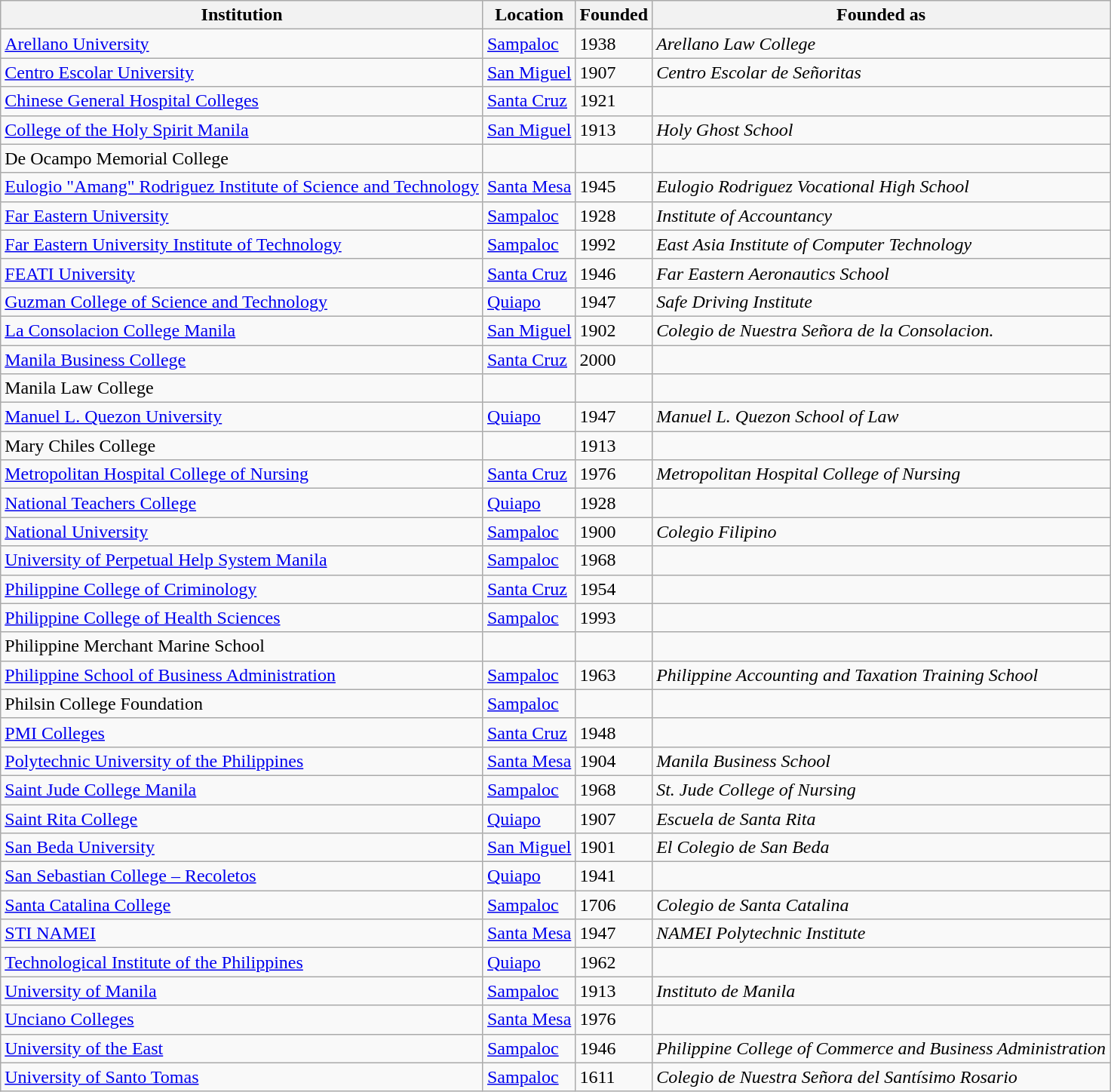<table class="wikitable">
<tr>
<th>Institution</th>
<th>Location</th>
<th>Founded</th>
<th>Founded as</th>
</tr>
<tr>
<td><a href='#'>Arellano University</a></td>
<td><a href='#'>Sampaloc</a></td>
<td>1938</td>
<td><em>Arellano Law College</em></td>
</tr>
<tr>
<td><a href='#'>Centro Escolar University</a></td>
<td><a href='#'>San Miguel</a></td>
<td>1907</td>
<td><em>Centro Escolar de Señoritas</em></td>
</tr>
<tr>
<td><a href='#'>Chinese General Hospital Colleges</a></td>
<td><a href='#'>Santa Cruz</a></td>
<td>1921</td>
<td></td>
</tr>
<tr>
<td><a href='#'>College of the Holy Spirit Manila</a></td>
<td><a href='#'>San Miguel</a></td>
<td>1913</td>
<td><em>Holy Ghost School</em></td>
</tr>
<tr>
<td>De Ocampo Memorial College</td>
<td></td>
<td></td>
<td></td>
</tr>
<tr>
<td><a href='#'>Eulogio "Amang" Rodriguez Institute of Science and Technology</a></td>
<td><a href='#'>Santa Mesa</a></td>
<td>1945</td>
<td><em>Eulogio Rodriguez Vocational High School</em></td>
</tr>
<tr>
<td><a href='#'>Far Eastern University</a></td>
<td><a href='#'>Sampaloc</a></td>
<td>1928</td>
<td><em>Institute of Accountancy</em></td>
</tr>
<tr>
<td><a href='#'>Far Eastern University Institute of Technology</a></td>
<td><a href='#'>Sampaloc</a></td>
<td>1992</td>
<td><em>East Asia Institute of Computer Technology</em></td>
</tr>
<tr>
<td><a href='#'>FEATI University</a></td>
<td><a href='#'>Santa Cruz</a></td>
<td>1946</td>
<td><em>Far Eastern Aeronautics School</em></td>
</tr>
<tr>
<td><a href='#'>Guzman College of Science and Technology</a></td>
<td><a href='#'>Quiapo</a></td>
<td>1947</td>
<td><em>Safe Driving Institute</em></td>
</tr>
<tr>
<td><a href='#'>La Consolacion College Manila</a></td>
<td><a href='#'>San Miguel</a></td>
<td>1902</td>
<td><em>Colegio de Nuestra Señora de la Consolacion.</em></td>
</tr>
<tr>
<td><a href='#'>Manila Business College</a></td>
<td><a href='#'>Santa Cruz</a></td>
<td>2000</td>
<td></td>
</tr>
<tr>
<td>Manila Law College</td>
<td></td>
<td></td>
<td></td>
</tr>
<tr>
<td><a href='#'>Manuel L. Quezon University</a></td>
<td><a href='#'>Quiapo</a></td>
<td>1947</td>
<td><em>Manuel L. Quezon School of Law</em></td>
</tr>
<tr>
<td>Mary Chiles College</td>
<td></td>
<td>1913</td>
<td></td>
</tr>
<tr>
<td><a href='#'>Metropolitan Hospital College of Nursing</a></td>
<td><a href='#'>Santa Cruz</a></td>
<td>1976</td>
<td><em>Metropolitan Hospital College of Nursing</em></td>
</tr>
<tr>
<td><a href='#'>National Teachers College</a></td>
<td><a href='#'>Quiapo</a></td>
<td>1928</td>
<td></td>
</tr>
<tr>
<td><a href='#'>National University</a></td>
<td><a href='#'>Sampaloc</a></td>
<td>1900</td>
<td><em>Colegio Filipino</em></td>
</tr>
<tr>
<td><a href='#'>University of Perpetual Help System Manila</a></td>
<td><a href='#'>Sampaloc</a></td>
<td>1968</td>
<td></td>
</tr>
<tr>
<td><a href='#'>Philippine College of Criminology</a></td>
<td><a href='#'>Santa Cruz</a></td>
<td>1954</td>
<td></td>
</tr>
<tr>
<td><a href='#'>Philippine College of Health Sciences</a></td>
<td><a href='#'>Sampaloc</a></td>
<td>1993</td>
<td></td>
</tr>
<tr>
<td>Philippine Merchant Marine School</td>
<td></td>
<td></td>
<td></td>
</tr>
<tr>
<td><a href='#'>Philippine School of Business Administration</a></td>
<td><a href='#'>Sampaloc</a></td>
<td>1963</td>
<td><em>Philippine Accounting and Taxation Training School</em></td>
</tr>
<tr>
<td>Philsin College Foundation</td>
<td><a href='#'>Sampaloc</a></td>
<td></td>
<td></td>
</tr>
<tr>
<td><a href='#'>PMI Colleges</a></td>
<td><a href='#'>Santa Cruz</a></td>
<td>1948</td>
<td></td>
</tr>
<tr>
<td><a href='#'>Polytechnic University of the Philippines</a></td>
<td><a href='#'>Santa Mesa</a></td>
<td>1904</td>
<td><em>Manila Business School</em></td>
</tr>
<tr>
<td><a href='#'>Saint Jude College Manila</a></td>
<td><a href='#'>Sampaloc</a></td>
<td>1968</td>
<td><em>St. Jude College of Nursing</em></td>
</tr>
<tr>
<td><a href='#'>Saint Rita College</a></td>
<td><a href='#'>Quiapo</a></td>
<td>1907</td>
<td><em>Escuela de Santa Rita</em></td>
</tr>
<tr>
<td><a href='#'>San Beda University</a></td>
<td><a href='#'>San Miguel</a></td>
<td>1901</td>
<td><em>El Colegio de San Beda</em></td>
</tr>
<tr>
<td><a href='#'>San Sebastian College – Recoletos</a></td>
<td><a href='#'>Quiapo</a></td>
<td>1941</td>
<td></td>
</tr>
<tr>
<td><a href='#'>Santa Catalina College</a></td>
<td><a href='#'>Sampaloc</a></td>
<td>1706</td>
<td><em>Colegio de Santa Catalina</em></td>
</tr>
<tr>
<td><a href='#'>STI NAMEI</a></td>
<td><a href='#'>Santa Mesa</a></td>
<td>1947</td>
<td><em>NAMEI Polytechnic Institute</em></td>
</tr>
<tr>
<td><a href='#'>Technological Institute of the Philippines</a></td>
<td><a href='#'>Quiapo</a></td>
<td>1962</td>
<td></td>
</tr>
<tr>
<td><a href='#'>University of Manila</a></td>
<td><a href='#'>Sampaloc</a></td>
<td>1913</td>
<td><em>Instituto de Manila</em></td>
</tr>
<tr>
<td><a href='#'>Unciano Colleges</a></td>
<td><a href='#'>Santa Mesa</a></td>
<td>1976</td>
<td></td>
</tr>
<tr>
<td><a href='#'>University of the East</a></td>
<td><a href='#'>Sampaloc</a></td>
<td>1946</td>
<td><em>Philippine College of Commerce and Business Administration</em></td>
</tr>
<tr>
<td><a href='#'>University of Santo Tomas</a></td>
<td><a href='#'>Sampaloc</a></td>
<td>1611</td>
<td><em>Colegio de Nuestra Señora del Santísimo Rosario</em></td>
</tr>
</table>
